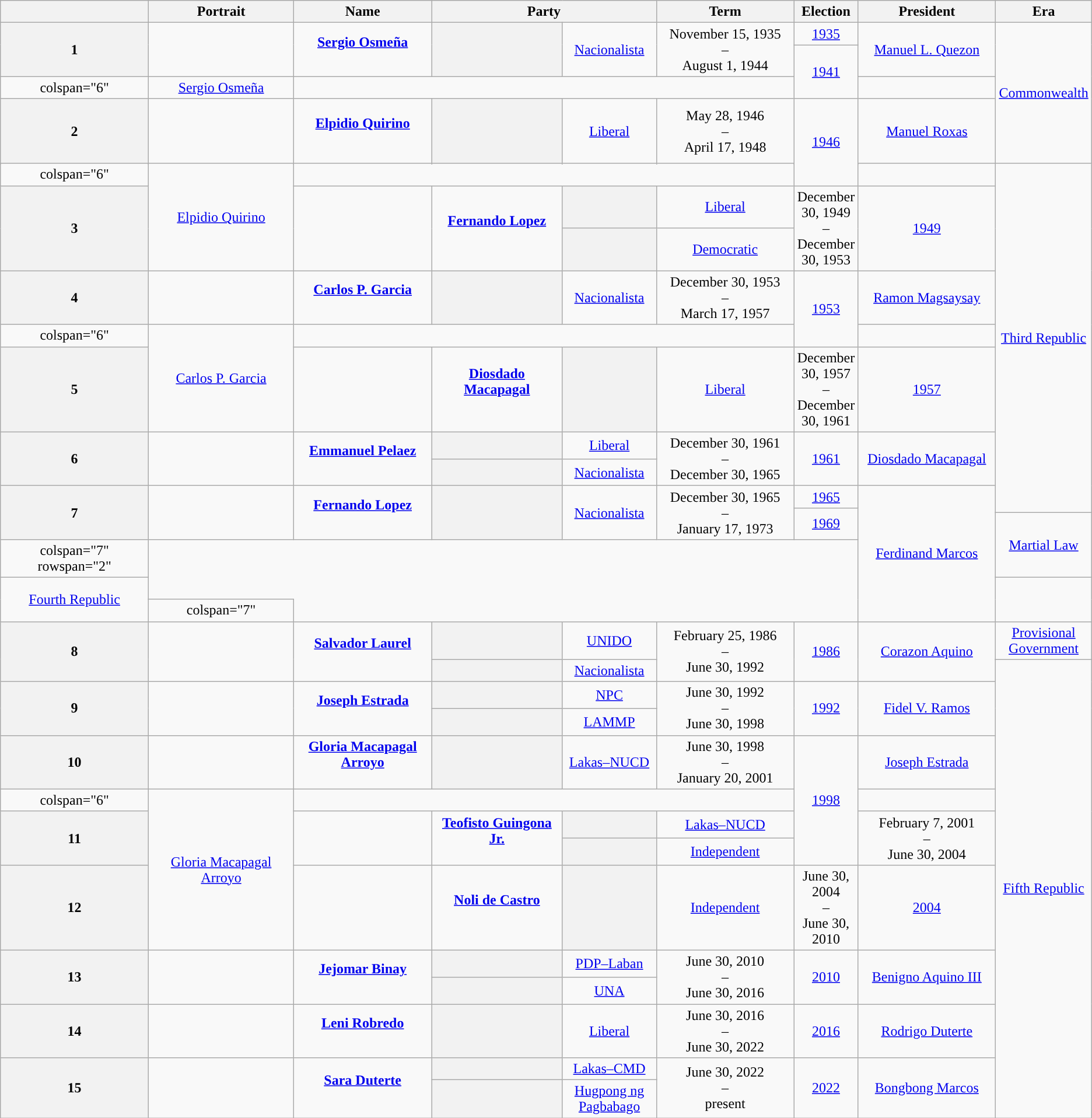<table class="wikitable sortable sticky-header" style=text-align:center;>
<tr>
<th scope="col"></th>
<th scope="col" class="unsortable">Portrait</th>
<th scope="col" width="150px">Name</th>
<th scope="col" colspan="2">Party</th>
<th scope="col" class="unsortable" width="150px">Term</th>
<th scope="col" class="unsortable" width="50px">Election</th>
<th scope="col" width="150px">President</th>
<th scope="col" class="unsortable" width="100px">Era</th>
</tr>
<tr>
<th rowspan="2">1</th>
<td rowspan="2"></td>
<td rowspan="2"><strong><a href='#'>Sergio Osmeña</a></strong><br><br></td>
<th rowspan="2" style="background:"></th>
<td rowspan="2" width="100px"><a href='#'>Nacionalista</a></td>
<td rowspan="2">November 15, 1935<br>–<br>August 1, 1944<br></td>
<td><a href='#'>1935</a></td>
<td rowspan="2"><a href='#'>Manuel L. Quezon</a></td>
<td rowspan="4"><a href='#'>Commonwealth</a></td>
</tr>
<tr>
<td rowspan="2"><a href='#'>1941</a></td>
</tr>
<tr>
<td>colspan="6" </td>
<td><a href='#'>Sergio Osmeña</a></td>
</tr>
<tr style="height:74px">
<th rowspan="2">2</th>
<td rowspan="2"></td>
<td rowspan="2"><strong><a href='#'>Elpidio Quirino</a></strong><br><br></td>
<th rowspan="2" style="background:"></th>
<td rowspan="2"><a href='#'>Liberal</a></td>
<td rowspan="2">May 28, 1946<br>–<br>April 17, 1948<br></td>
<td rowspan="3"><a href='#'>1946</a></td>
<td rowspan="2"><a href='#'>Manuel Roxas</a></td>
</tr>
<tr>
<td rowspan="11"><a href='#'>Third Republic</a></td>
</tr>
<tr>
<td>colspan="6" </td>
<td rowspan="3"><a href='#'>Elpidio Quirino</a></td>
</tr>
<tr>
<th rowspan="2">3</th>
<td rowspan="2"></td>
<td rowspan="2"><strong><a href='#'>Fernando Lopez</a></strong><br><br></td>
<th style="background:"></th>
<td><a href='#'>Liberal</a><br></td>
<td rowspan="2">December 30, 1949<br>–<br>December 30, 1953<br></td>
<td rowspan="2"><a href='#'>1949</a></td>
</tr>
<tr>
<th style="background:"></th>
<td><a href='#'>Democratic</a><br></td>
</tr>
<tr>
<th>4</th>
<td></td>
<td><strong><a href='#'>Carlos P. Garcia</a></strong><br><br></td>
<th style="background:"></th>
<td><a href='#'>Nacionalista</a></td>
<td>December 30, 1953<br>–<br>March 17, 1957<br></td>
<td rowspan="2"><a href='#'>1953</a></td>
<td><a href='#'>Ramon Magsaysay</a></td>
</tr>
<tr>
<td>colspan="6" </td>
<td rowspan="2"><a href='#'>Carlos P. Garcia</a></td>
</tr>
<tr>
<th>5</th>
<td></td>
<td><strong><a href='#'>Diosdado Macapagal</a></strong><br><br></td>
<th style="background:"></th>
<td><a href='#'>Liberal</a></td>
<td>December 30, 1957<br>–<br>December 30, 1961<br></td>
<td><a href='#'>1957</a></td>
</tr>
<tr>
<th rowspan="2">6</th>
<td rowspan="2"></td>
<td rowspan="2"><strong><a href='#'>Emmanuel Pelaez</a></strong><br><br></td>
<th style="background:"></th>
<td><a href='#'>Liberal</a></td>
<td rowspan="2">December 30, 1961<br>–<br>December 30, 1965<br></td>
<td rowspan="2"><a href='#'>1961</a></td>
<td rowspan="2"><a href='#'>Diosdado Macapagal</a></td>
</tr>
<tr>
<th style="background:"></th>
<td><a href='#'>Nacionalista</a><br></td>
</tr>
<tr>
<th rowspan="3">7</th>
<td rowspan="3"></td>
<td rowspan="3"><strong><a href='#'>Fernando Lopez</a></strong><br><br></td>
<th rowspan="3" style="background:"></th>
<td rowspan="3"><a href='#'>Nacionalista</a></td>
<td rowspan="3">December 30, 1965<br>–<br>January 17, 1973<br></td>
<td><a href='#'>1965</a></td>
<td rowspan="6"><a href='#'>Ferdinand Marcos</a></td>
</tr>
<tr>
<td rowspan="2"><a href='#'>1969</a></td>
</tr>
<tr>
<td rowspan="2"><a href='#'>Martial Law</a></td>
</tr>
<tr style="height:25px">
<td>colspan="7" rowspan="2" </td>
</tr>
<tr style="height:25px">
<td rowspan="2"><a href='#'>Fourth Republic</a></td>
</tr>
<tr>
<td>colspan="7" </td>
</tr>
<tr>
<th rowspan="3">8</th>
<td rowspan="3"></td>
<td rowspan="3"><strong><a href='#'>Salvador Laurel</a></strong><br><br></td>
<th rowspan="2" style="background:"></th>
<td rowspan="2"><a href='#'>UNIDO</a><br></td>
<td rowspan="3">February 25, 1986<br>–<br>June 30, 1992<br></td>
<td rowspan="3"><a href='#'>1986</a></td>
<td rowspan="3"><a href='#'>Corazon Aquino</a></td>
<td><a href='#'>Provisional Government</a></td>
</tr>
<tr>
<td rowspan="14"><a href='#'>Fifth Republic</a></td>
</tr>
<tr>
<th style="background:"></th>
<td><a href='#'>Nacionalista</a><br></td>
</tr>
<tr>
<th rowspan="2">9</th>
<td rowspan="2"></td>
<td rowspan="2"><strong><a href='#'>Joseph Estrada</a></strong><br><br></td>
<th style="background:"></th>
<td><a href='#'>NPC</a><br></td>
<td rowspan="2">June 30, 1992<br>–<br>June 30, 1998<br></td>
<td rowspan="2"><a href='#'>1992</a></td>
<td rowspan="2"><a href='#'>Fidel V. Ramos</a></td>
</tr>
<tr>
<th style="background:"></th>
<td><a href='#'>LAMMP</a><br></td>
</tr>
<tr>
<th>10</th>
<td></td>
<td><strong><a href='#'>Gloria Macapagal Arroyo</a></strong><br><br></td>
<th style="background:"></th>
<td><a href='#'>Lakas–NUCD</a></td>
<td>June 30, 1998<br>–<br>January 20, 2001<br></td>
<td rowspan="4"><a href='#'>1998</a></td>
<td><a href='#'>Joseph Estrada</a></td>
</tr>
<tr>
<td>colspan="6" </td>
<td rowspan="4"><a href='#'>Gloria Macapagal Arroyo</a></td>
</tr>
<tr>
<th rowspan="2">11</th>
<td rowspan="2"></td>
<td rowspan="2"><strong><a href='#'>Teofisto Guingona Jr.</a></strong><br><br></td>
<th style="background:"></th>
<td><a href='#'>Lakas–NUCD</a><br></td>
<td rowspan="2">February 7, 2001<br>–<br>June 30, 2004<br></td>
</tr>
<tr>
<th style="background:"></th>
<td><a href='#'>Independent</a><br></td>
</tr>
<tr>
<th>12</th>
<td></td>
<td><strong><a href='#'>Noli de Castro</a></strong><br><br></td>
<th style="background:"></th>
<td><a href='#'>Independent</a></td>
<td>June 30, 2004<br>–<br>June 30, 2010<br></td>
<td><a href='#'>2004</a></td>
</tr>
<tr>
<th rowspan="2">13</th>
<td rowspan="2"></td>
<td rowspan="2"><strong><a href='#'>Jejomar Binay</a></strong><br><br></td>
<th style="background:"></th>
<td><a href='#'>PDP–Laban</a><br></td>
<td rowspan="2">June 30, 2010<br>–<br>June 30, 2016<br></td>
<td rowspan="2"><a href='#'>2010</a></td>
<td rowspan="2"><a href='#'>Benigno Aquino III</a></td>
</tr>
<tr>
<th style="background:"></th>
<td><a href='#'>UNA</a><br></td>
</tr>
<tr>
<th>14</th>
<td></td>
<td><strong><a href='#'>Leni Robredo</a></strong><br><br></td>
<th style="background:"></th>
<td><a href='#'>Liberal</a></td>
<td>June 30, 2016<br>–<br>June 30, 2022<br></td>
<td><a href='#'>2016</a></td>
<td><a href='#'>Rodrigo Duterte</a></td>
</tr>
<tr>
<th rowspan="2">15</th>
<td rowspan="2"></td>
<td rowspan="2"><strong><a href='#'>Sara Duterte</a></strong><br><br></td>
<th style="background:"></th>
<td><a href='#'>Lakas–CMD</a><br></td>
<td rowspan="2">June 30, 2022<br>–<br>present<br></td>
<td rowspan="2"><a href='#'>2022</a></td>
<td rowspan="2"><a href='#'>Bongbong Marcos</a></td>
</tr>
<tr>
<th style="background:"></th>
<td><a href='#'>Hugpong ng Pagbabago</a></td>
</tr>
</table>
